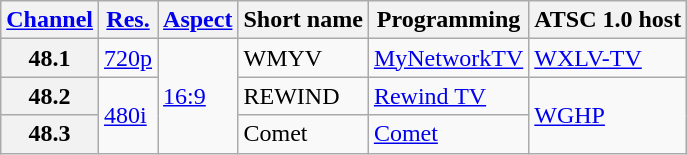<table class="wikitable">
<tr>
<th scope = "col"><a href='#'>Channel</a></th>
<th scope = "col"><a href='#'>Res.</a></th>
<th scope = "col"><a href='#'>Aspect</a></th>
<th scope = "col">Short name</th>
<th scope = "col">Programming</th>
<th scope = "col">ATSC 1.0 host</th>
</tr>
<tr>
<th scope = "row">48.1</th>
<td><a href='#'>720p</a></td>
<td rowspan="3"><a href='#'>16:9</a></td>
<td>WMYV</td>
<td><a href='#'>MyNetworkTV</a></td>
<td><a href='#'>WXLV-TV</a></td>
</tr>
<tr>
<th scope = "row">48.2</th>
<td rowspan=2><a href='#'>480i</a></td>
<td>REWIND</td>
<td><a href='#'>Rewind TV</a></td>
<td rowspan="2"><a href='#'>WGHP</a></td>
</tr>
<tr>
<th scope = "row">48.3</th>
<td>Comet</td>
<td><a href='#'>Comet</a></td>
</tr>
</table>
